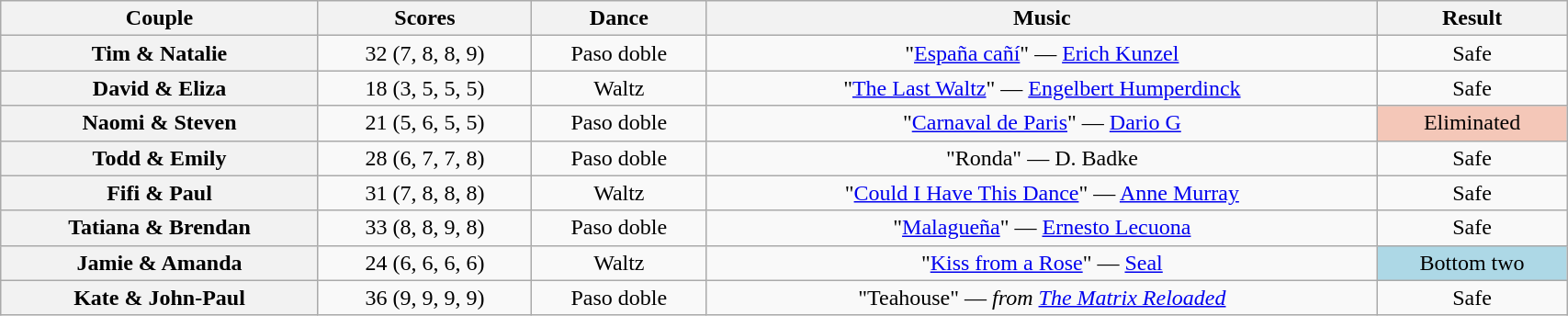<table class="wikitable sortable" style="text-align:center; width: 90%">
<tr>
<th scope="col">Couple</th>
<th scope="col">Scores</th>
<th scope="col">Dance</th>
<th scope="col" class="unsortable">Music</th>
<th scope="col" class="unsortable">Result</th>
</tr>
<tr>
<th scope="row">Tim & Natalie</th>
<td>32 (7, 8, 8, 9)</td>
<td>Paso doble</td>
<td>"<a href='#'>España cañí</a>" — <a href='#'>Erich Kunzel</a></td>
<td>Safe</td>
</tr>
<tr>
<th scope="row">David & Eliza</th>
<td>18 (3, 5, 5, 5)</td>
<td>Waltz</td>
<td>"<a href='#'>The Last Waltz</a>" — <a href='#'>Engelbert Humperdinck</a></td>
<td>Safe</td>
</tr>
<tr>
<th scope="row">Naomi & Steven</th>
<td>21 (5, 6, 5, 5)</td>
<td>Paso doble</td>
<td>"<a href='#'>Carnaval de Paris</a>" — <a href='#'>Dario G</a></td>
<td bgcolor="f4c7b8">Eliminated</td>
</tr>
<tr>
<th scope="row">Todd & Emily</th>
<td>28 (6, 7, 7, 8)</td>
<td>Paso doble</td>
<td>"Ronda" — D. Badke</td>
<td>Safe</td>
</tr>
<tr>
<th scope="row">Fifi & Paul</th>
<td>31 (7, 8, 8, 8)</td>
<td>Waltz</td>
<td>"<a href='#'>Could I Have This Dance</a>" — <a href='#'>Anne Murray</a></td>
<td>Safe</td>
</tr>
<tr>
<th scope="row">Tatiana & Brendan</th>
<td>33 (8, 8, 9, 8)</td>
<td>Paso doble</td>
<td>"<a href='#'>Malagueña</a>" — <a href='#'>Ernesto Lecuona</a></td>
<td>Safe</td>
</tr>
<tr>
<th scope="row">Jamie & Amanda</th>
<td>24 (6, 6, 6, 6)</td>
<td>Waltz</td>
<td>"<a href='#'>Kiss from a Rose</a>" — <a href='#'>Seal</a></td>
<td bgcolor="lightblue">Bottom two</td>
</tr>
<tr>
<th scope="row">Kate & John-Paul</th>
<td>36 (9, 9, 9, 9)</td>
<td>Paso doble</td>
<td>"Teahouse" — <em>from <a href='#'>The Matrix Reloaded</a></em></td>
<td>Safe</td>
</tr>
</table>
